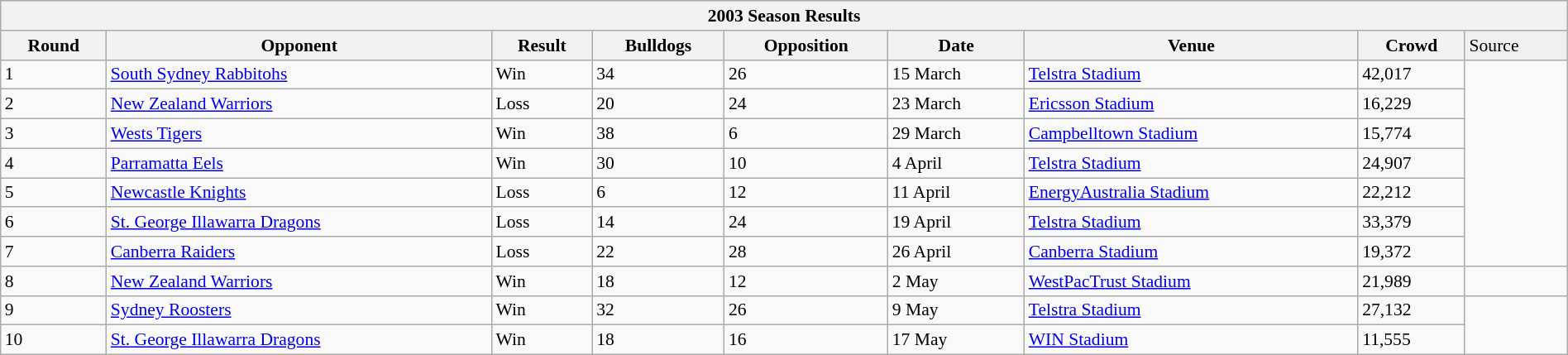<table class="wikitable" width="100%" style="font-size:90%">
<tr bgcolor="#efefef">
<th colspan=11>2003 Season Results</th>
</tr>
<tr bgcolor="#efefef">
<th>Round</th>
<th>Opponent</th>
<th>Result</th>
<th>Bulldogs</th>
<th>Opposition</th>
<th>Date</th>
<th>Venue</th>
<th>Crowd</th>
<td>Source</td>
</tr>
<tr>
<td>1</td>
<td>  <a href='#'>South Sydney Rabbitohs</a></td>
<td>Win</td>
<td>34</td>
<td>26</td>
<td>15 March</td>
<td><a href='#'>Telstra Stadium</a></td>
<td>42,017</td>
</tr>
<tr>
<td>2</td>
<td>  <a href='#'>New Zealand Warriors</a></td>
<td>Loss</td>
<td>20</td>
<td>24</td>
<td>23 March</td>
<td><a href='#'>Ericsson Stadium</a></td>
<td>16,229</td>
</tr>
<tr>
<td>3</td>
<td>  <a href='#'>Wests Tigers</a></td>
<td>Win</td>
<td>38</td>
<td>6</td>
<td>29 March</td>
<td><a href='#'>Campbelltown Stadium</a></td>
<td>15,774</td>
</tr>
<tr>
<td>4</td>
<td> <a href='#'>Parramatta Eels</a></td>
<td>Win</td>
<td>30</td>
<td>10</td>
<td>4 April</td>
<td><a href='#'>Telstra Stadium</a></td>
<td>24,907</td>
</tr>
<tr>
<td>5</td>
<td>  <a href='#'>Newcastle Knights</a></td>
<td>Loss</td>
<td>6</td>
<td>12</td>
<td>11 April</td>
<td><a href='#'>EnergyAustralia Stadium</a></td>
<td>22,212</td>
</tr>
<tr>
<td>6</td>
<td>  <a href='#'>St. George Illawarra Dragons</a></td>
<td>Loss</td>
<td>14</td>
<td>24</td>
<td>19 April</td>
<td><a href='#'>Telstra Stadium</a></td>
<td>33,379</td>
</tr>
<tr>
<td>7</td>
<td>  <a href='#'>Canberra Raiders</a></td>
<td>Loss</td>
<td>22</td>
<td>28</td>
<td>26 April</td>
<td><a href='#'>Canberra Stadium</a></td>
<td>19,372</td>
</tr>
<tr>
<td>8</td>
<td>  <a href='#'>New Zealand Warriors</a></td>
<td>Win</td>
<td>18</td>
<td>12</td>
<td>2 May</td>
<td><a href='#'>WestPacTrust Stadium</a></td>
<td>21,989</td>
<td></td>
</tr>
<tr>
<td>9</td>
<td>  <a href='#'>Sydney Roosters</a></td>
<td>Win</td>
<td>32</td>
<td>26</td>
<td>9 May</td>
<td><a href='#'>Telstra Stadium</a></td>
<td>27,132</td>
</tr>
<tr>
<td>10</td>
<td>  <a href='#'>St. George Illawarra Dragons</a></td>
<td>Win</td>
<td>18</td>
<td>16</td>
<td>17 May</td>
<td><a href='#'>WIN Stadium</a></td>
<td>11,555</td>
</tr>
</table>
